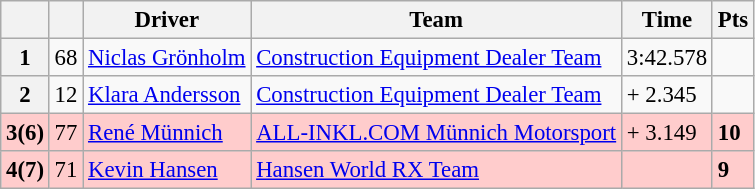<table class="wikitable" style="font-size:95%">
<tr>
<th></th>
<th></th>
<th>Driver</th>
<th>Team</th>
<th>Time</th>
<th>Pts</th>
</tr>
<tr>
<th>1</th>
<td>68</td>
<td> <a href='#'>Niclas Grönholm</a></td>
<td><a href='#'>Construction Equipment Dealer Team</a></td>
<td>3:42.578</td>
<td></td>
</tr>
<tr>
<th>2</th>
<td>12</td>
<td> <a href='#'>Klara Andersson</a></td>
<td><a href='#'>Construction Equipment Dealer Team</a></td>
<td>+ 2.345</td>
<td></td>
</tr>
<tr>
<th style="background:#ffcccc;">3(6)</th>
<td style="background:#ffcccc;">77</td>
<td style="background:#ffcccc;"> <a href='#'>René Münnich</a></td>
<td style="background:#ffcccc;"><a href='#'>ALL-INKL.COM Münnich Motorsport</a></td>
<td style="background:#ffcccc;">+ 3.149</td>
<td style="background:#ffcccc;"><strong>10</strong></td>
</tr>
<tr>
<th style="background:#ffcccc;">4(7)</th>
<td style="background:#ffcccc;">71</td>
<td style="background:#ffcccc;"> <a href='#'>Kevin Hansen</a></td>
<td style="background:#ffcccc;"><a href='#'>Hansen World RX Team</a></td>
<td style="background:#ffcccc;"><strong></strong></td>
<td style="background:#ffcccc;"><strong>9</strong></td>
</tr>
</table>
